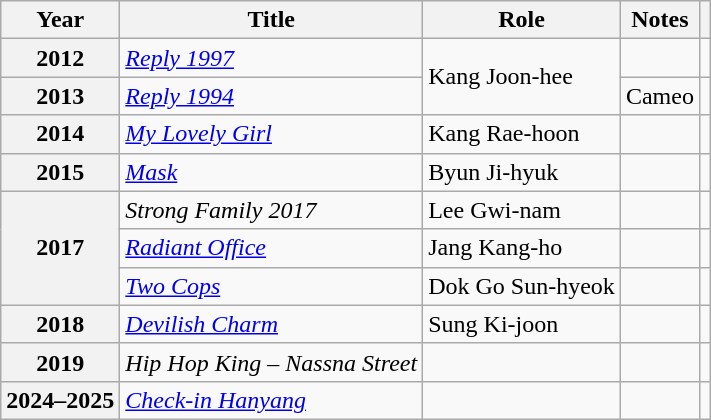<table class="wikitable plainrowheaders sortable">
<tr>
<th scope="col">Year</th>
<th scope="col">Title</th>
<th scope="col">Role</th>
<th scope="col">Notes</th>
<th scope="col" class="unsortable"></th>
</tr>
<tr>
<th scope="row">2012</th>
<td><em><a href='#'>Reply 1997</a></em></td>
<td rowspan="2">Kang Joon-hee</td>
<td></td>
<td style="text-align:center"></td>
</tr>
<tr>
<th scope="row">2013</th>
<td><em><a href='#'>Reply 1994</a></em></td>
<td>Cameo</td>
<td style="text-align:center"></td>
</tr>
<tr>
<th scope="row">2014</th>
<td><em><a href='#'>My Lovely Girl</a></em></td>
<td>Kang Rae-hoon</td>
<td></td>
<td style="text-align:center"></td>
</tr>
<tr>
<th scope="row">2015</th>
<td><em><a href='#'>Mask</a></em></td>
<td>Byun Ji-hyuk</td>
<td></td>
<td style="text-align:center"></td>
</tr>
<tr>
<th scope="row" rowspan="3">2017</th>
<td><em>Strong Family 2017</em></td>
<td>Lee Gwi-nam</td>
<td></td>
<td style="text-align:center"></td>
</tr>
<tr>
<td><em><a href='#'>Radiant Office</a></em></td>
<td>Jang Kang-ho</td>
<td></td>
<td style="text-align:center"></td>
</tr>
<tr>
<td><em><a href='#'>Two Cops</a></em></td>
<td>Dok Go Sun-hyeok</td>
<td></td>
<td style="text-align:center"></td>
</tr>
<tr>
<th scope="row">2018</th>
<td><em><a href='#'>Devilish Charm</a></em></td>
<td>Sung Ki-joon</td>
<td></td>
<td style="text-align:center"></td>
</tr>
<tr>
<th scope="row">2019</th>
<td><em>Hip Hop King – Nassna Street</em></td>
<td></td>
<td></td>
<td style="text-align:center"></td>
</tr>
<tr>
<th scope="row">2024–2025</th>
<td><em><a href='#'>Check-in Hanyang</a></em></td>
<td></td>
<td></td>
<td style="text-align:center"></td>
</tr>
</table>
